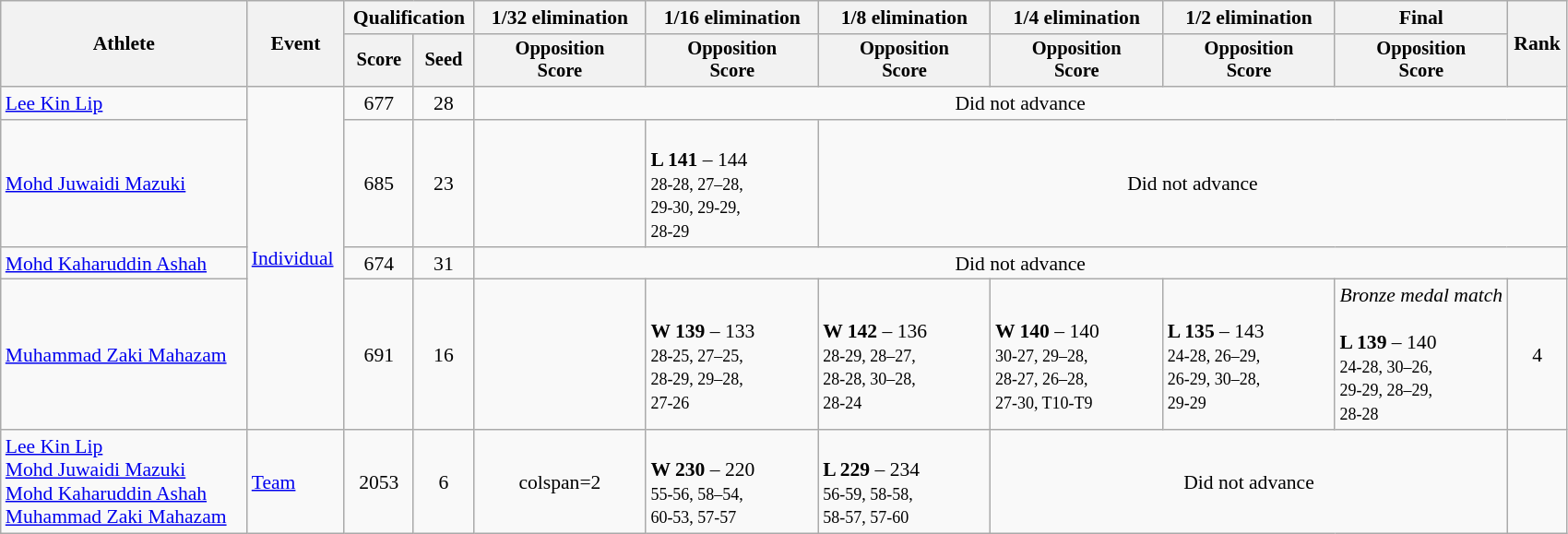<table class="wikitable" style="text-align:center; font-size:90%">
<tr>
<th rowspan="2">Athlete</th>
<th rowspan="2">Event</th>
<th colspan="2">Qualification</th>
<th width="11%">1/32 elimination</th>
<th width="11%">1/16 elimination</th>
<th width="11%">1/8 elimination</th>
<th width="11%">1/4 elimination</th>
<th width="11%">1/2 elimination</th>
<th width="11%">Final</th>
<th rowspan="2">Rank</th>
</tr>
<tr style="font-size:95%">
<th>Score</th>
<th>Seed</th>
<th>Opposition<br>Score</th>
<th>Opposition<br>Score</th>
<th>Opposition<br>Score</th>
<th>Opposition<br>Score</th>
<th>Opposition<br>Score</th>
<th>Opposition<br>Score</th>
</tr>
<tr>
<td align=left><a href='#'>Lee Kin Lip</a></td>
<td align=left rowspan=4><a href='#'>Individual</a></td>
<td>677</td>
<td>28</td>
<td colspan=7>Did not advance</td>
</tr>
<tr>
<td align=left><a href='#'>Mohd Juwaidi Mazuki</a></td>
<td>685</td>
<td>23 <strong></strong></td>
<td></td>
<td align=left><br><strong>L 141</strong> – 144<br><small>28-28, 27–28,<br>29-30, 29-29,<br>28-29</small></td>
<td colspan=5>Did not advance</td>
</tr>
<tr>
<td align=left><a href='#'>Mohd Kaharuddin Ashah</a></td>
<td>674</td>
<td>31</td>
<td colspan=7>Did not advance</td>
</tr>
<tr>
<td align=left><a href='#'>Muhammad Zaki Mahazam</a></td>
<td>691</td>
<td>16 <strong></strong></td>
<td></td>
<td align=left><br><strong>W 139</strong> – 133<br><small>28-25, 27–25,<br>28-29, 29–28,<br>27-26</small></td>
<td align=left><br><strong>W 142</strong> – 136<br><small>28-29, 28–27,<br>28-28, 30–28,<br>28-24</small></td>
<td align=left><br><strong>W 140</strong> – 140<br><small>30-27, 29–28,<br>28-27, 26–28,<br>27-30, T10-T9</small></td>
<td align=left><br><strong>L 135</strong> – 143<br><small>24-28, 26–29,<br>26-29, 30–28,<br>29-29</small></td>
<td align=left><em>Bronze medal match</em><br><br><strong>L 139</strong> – 140<br><small>24-28, 30–26,<br>29-29, 28–29,<br>28-28</small></td>
<td>4</td>
</tr>
<tr>
<td align=left><a href='#'>Lee Kin Lip</a><br><a href='#'>Mohd Juwaidi Mazuki</a><br><a href='#'>Mohd Kaharuddin Ashah</a><br><a href='#'>Muhammad Zaki Mahazam</a></td>
<td align=left><a href='#'>Team</a></td>
<td>2053</td>
<td>6 <strong></strong></td>
<td>colspan=2 </td>
<td align=left><br><strong>W 230</strong> – 220<br><small>55-56, 58–54,<br>60-53, 57-57</small></td>
<td align=left><br><strong>L 229</strong> – 234<br><small>56-59, 58-58,<br>58-57, 57-60</small></td>
<td colspan=3>Did not advance</td>
</tr>
</table>
